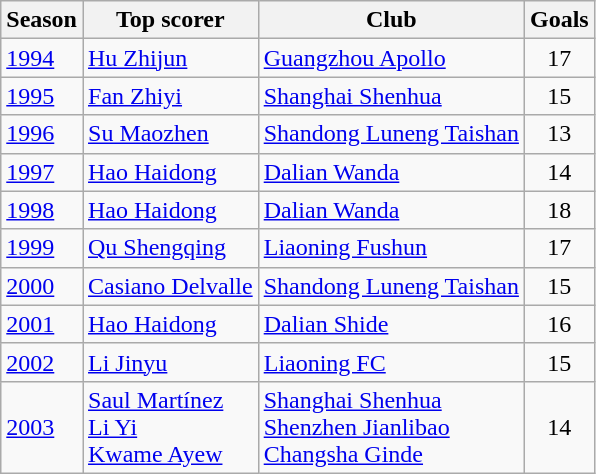<table class="wikitable" style="text-align:left;">
<tr>
<th>Season</th>
<th>Top scorer</th>
<th>Club</th>
<th>Goals</th>
</tr>
<tr>
<td><a href='#'>1994</a></td>
<td> <a href='#'>Hu Zhijun</a></td>
<td><a href='#'>Guangzhou Apollo</a></td>
<td align=center>17</td>
</tr>
<tr>
<td><a href='#'>1995</a></td>
<td> <a href='#'>Fan Zhiyi</a></td>
<td><a href='#'>Shanghai Shenhua</a></td>
<td align=center>15</td>
</tr>
<tr>
<td><a href='#'>1996</a></td>
<td> <a href='#'>Su Maozhen</a></td>
<td><a href='#'>Shandong Luneng Taishan</a></td>
<td align=center>13</td>
</tr>
<tr>
<td><a href='#'>1997</a></td>
<td> <a href='#'>Hao Haidong</a></td>
<td><a href='#'>Dalian Wanda</a></td>
<td align=center>14</td>
</tr>
<tr>
<td><a href='#'>1998</a></td>
<td> <a href='#'>Hao Haidong</a></td>
<td><a href='#'>Dalian Wanda</a></td>
<td align=center>18</td>
</tr>
<tr>
<td><a href='#'>1999</a></td>
<td> <a href='#'>Qu Shengqing</a></td>
<td><a href='#'>Liaoning Fushun</a></td>
<td align=center>17</td>
</tr>
<tr>
<td><a href='#'>2000</a></td>
<td> <a href='#'>Casiano Delvalle</a></td>
<td><a href='#'>Shandong Luneng Taishan</a></td>
<td align=center>15</td>
</tr>
<tr>
<td><a href='#'>2001</a></td>
<td> <a href='#'>Hao Haidong</a></td>
<td><a href='#'>Dalian Shide</a></td>
<td align=center>16</td>
</tr>
<tr>
<td><a href='#'>2002</a></td>
<td> <a href='#'>Li Jinyu</a></td>
<td><a href='#'>Liaoning FC</a></td>
<td align=center>15</td>
</tr>
<tr>
<td><a href='#'>2003</a></td>
<td> <a href='#'>Saul Martínez</a> <br>  <a href='#'>Li Yi</a> <br>  <a href='#'>Kwame Ayew</a></td>
<td><a href='#'>Shanghai Shenhua</a> <br> <a href='#'>Shenzhen Jianlibao</a> <br> <a href='#'>Changsha Ginde</a></td>
<td align=center>14</td>
</tr>
</table>
